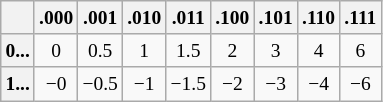<table class="wikitable" style="text-align:center; font-size:small">
<tr>
<th></th>
<th>.000</th>
<th>.001</th>
<th>.010</th>
<th>.011</th>
<th>.100</th>
<th>.101</th>
<th>.110</th>
<th>.111</th>
</tr>
<tr>
<th>0...</th>
<td>0</td>
<td>0.5</td>
<td>1</td>
<td>1.5</td>
<td>2</td>
<td>3</td>
<td>4</td>
<td>6</td>
</tr>
<tr>
<th>1...</th>
<td>−0</td>
<td>−0.5</td>
<td>−1</td>
<td>−1.5</td>
<td>−2</td>
<td>−3</td>
<td>−4</td>
<td>−6</td>
</tr>
</table>
